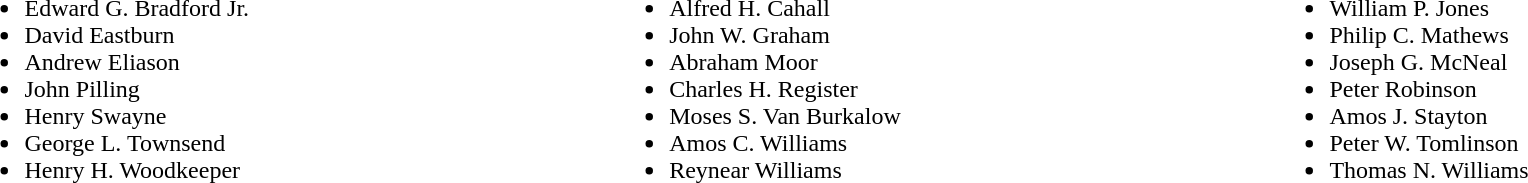<table width=100%>
<tr valign=top>
<td><br><ul><li>Edward G. Bradford Jr.</li><li>David Eastburn</li><li>Andrew Eliason</li><li>John Pilling</li><li>Henry Swayne</li><li>George L. Townsend</li><li>Henry H. Woodkeeper</li></ul></td>
<td><br><ul><li>Alfred H. Cahall</li><li>John W. Graham</li><li>Abraham Moor</li><li>Charles H. Register</li><li>Moses S. Van Burkalow</li><li>Amos C. Williams</li><li>Reynear Williams</li></ul></td>
<td><br><ul><li>William P. Jones</li><li>Philip C. Mathews</li><li>Joseph G. McNeal</li><li>Peter Robinson</li><li>Amos J. Stayton</li><li>Peter W. Tomlinson</li><li>Thomas N. Williams</li></ul></td>
</tr>
</table>
